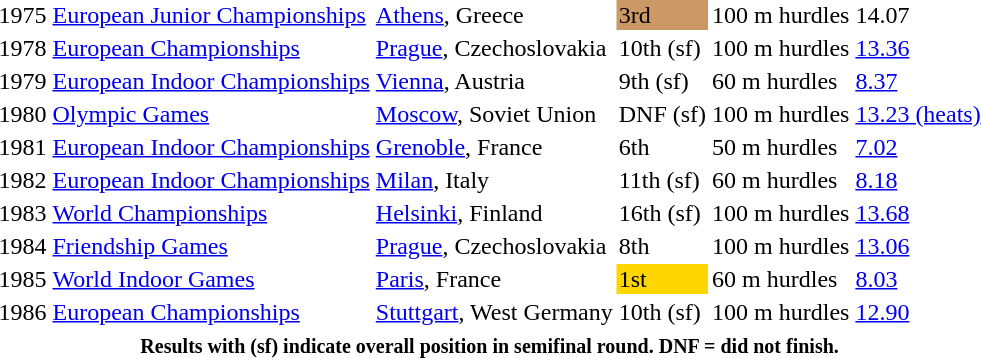<table>
<tr>
<td>1975</td>
<td><a href='#'>European Junior Championships</a></td>
<td><a href='#'>Athens</a>, Greece</td>
<td bgcolor=cc9966>3rd</td>
<td>100 m hurdles</td>
<td>14.07</td>
</tr>
<tr>
<td>1978</td>
<td><a href='#'>European Championships</a></td>
<td><a href='#'>Prague</a>, Czechoslovakia</td>
<td>10th (sf)</td>
<td>100 m hurdles</td>
<td><a href='#'>13.36</a></td>
</tr>
<tr>
<td>1979</td>
<td><a href='#'>European Indoor Championships</a></td>
<td><a href='#'>Vienna</a>, Austria</td>
<td>9th (sf)</td>
<td>60 m hurdles</td>
<td><a href='#'>8.37</a></td>
</tr>
<tr>
<td>1980</td>
<td><a href='#'>Olympic Games</a></td>
<td><a href='#'>Moscow</a>, Soviet Union</td>
<td>DNF (sf)</td>
<td>100 m hurdles</td>
<td><a href='#'>13.23 (heats)</a></td>
</tr>
<tr>
<td>1981</td>
<td><a href='#'>European Indoor Championships</a></td>
<td><a href='#'>Grenoble</a>, France</td>
<td>6th</td>
<td>50 m hurdles</td>
<td><a href='#'>7.02</a></td>
</tr>
<tr>
<td>1982</td>
<td><a href='#'>European Indoor Championships</a></td>
<td><a href='#'>Milan</a>, Italy</td>
<td>11th (sf)</td>
<td>60 m hurdles</td>
<td><a href='#'>8.18</a></td>
</tr>
<tr>
<td>1983</td>
<td><a href='#'>World Championships</a></td>
<td><a href='#'>Helsinki</a>, Finland</td>
<td>16th (sf)</td>
<td>100 m hurdles</td>
<td><a href='#'>13.68</a></td>
</tr>
<tr>
<td>1984</td>
<td><a href='#'>Friendship Games</a></td>
<td><a href='#'>Prague</a>, Czechoslovakia</td>
<td>8th</td>
<td>100 m hurdles</td>
<td><a href='#'>13.06</a></td>
</tr>
<tr>
<td>1985</td>
<td><a href='#'>World Indoor Games</a></td>
<td><a href='#'>Paris</a>, France</td>
<td bgcolor=gold>1st</td>
<td>60 m hurdles</td>
<td><a href='#'>8.03</a></td>
</tr>
<tr>
<td>1986</td>
<td><a href='#'>European Championships</a></td>
<td><a href='#'>Stuttgart</a>, West Germany</td>
<td>10th (sf)</td>
<td>100 m hurdles</td>
<td><a href='#'>12.90</a></td>
</tr>
<tr>
<th colspan=6><small><strong>Results with (sf) indicate overall position in semifinal round. DNF = did not finish.</strong></small></th>
</tr>
</table>
